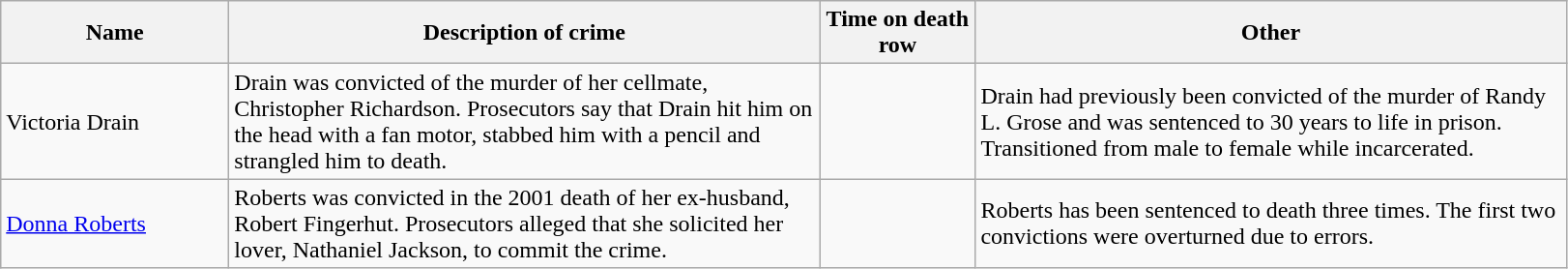<table class="wikitable sortable">
<tr>
<th style="width:150px;"><strong>Name</strong></th>
<th style="width:400px;"><strong>Description of crime</strong></th>
<th style="width:100px;"><strong>Time on death row</strong></th>
<th style="width:400px;"><strong>Other</strong></th>
</tr>
<tr>
<td>Victoria Drain</td>
<td>Drain was convicted of the murder of her cellmate, Christopher Richardson. Prosecutors say that Drain hit him on the head with a fan motor, stabbed him with a pencil and strangled him to death.</td>
<td></td>
<td>Drain had previously been convicted of the murder of Randy L. Grose and was sentenced to 30 years to life in prison. Transitioned from male to female while incarcerated.</td>
</tr>
<tr>
<td><a href='#'>Donna Roberts</a></td>
<td>Roberts was convicted in the 2001 death of her ex-husband, Robert Fingerhut. Prosecutors alleged that she solicited her lover, Nathaniel Jackson, to commit the crime.</td>
<td></td>
<td>Roberts has been sentenced to death three times. The first two convictions were overturned due to errors.</td>
</tr>
</table>
